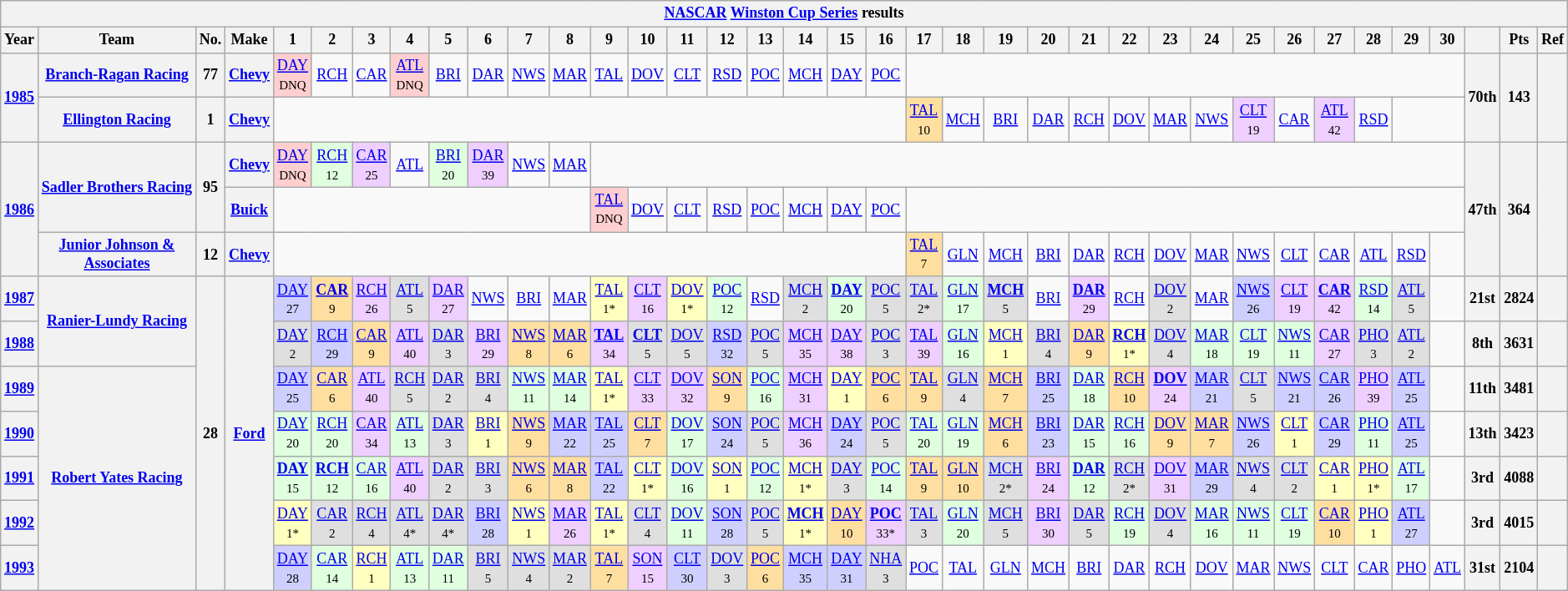<table class="wikitable" style="text-align:center; font-size:75%">
<tr>
<th colspan=45><a href='#'>NASCAR</a> <a href='#'>Winston Cup Series</a> results</th>
</tr>
<tr>
<th>Year</th>
<th>Team</th>
<th>No.</th>
<th>Make</th>
<th>1</th>
<th>2</th>
<th>3</th>
<th>4</th>
<th>5</th>
<th>6</th>
<th>7</th>
<th>8</th>
<th>9</th>
<th>10</th>
<th>11</th>
<th>12</th>
<th>13</th>
<th>14</th>
<th>15</th>
<th>16</th>
<th>17</th>
<th>18</th>
<th>19</th>
<th>20</th>
<th>21</th>
<th>22</th>
<th>23</th>
<th>24</th>
<th>25</th>
<th>26</th>
<th>27</th>
<th>28</th>
<th>29</th>
<th>30</th>
<th></th>
<th>Pts</th>
<th>Ref</th>
</tr>
<tr>
<th rowspan=2><a href='#'>1985</a></th>
<th><a href='#'>Branch-Ragan Racing</a></th>
<th>77</th>
<th><a href='#'>Chevy</a></th>
<td style="background:#FFCFCF;"><a href='#'>DAY</a><br><small>DNQ</small></td>
<td><a href='#'>RCH</a></td>
<td><a href='#'>CAR</a></td>
<td style="background:#FFCFCF;"><a href='#'>ATL</a><br><small>DNQ</small></td>
<td><a href='#'>BRI</a></td>
<td><a href='#'>DAR</a></td>
<td><a href='#'>NWS</a></td>
<td><a href='#'>MAR</a></td>
<td><a href='#'>TAL</a></td>
<td><a href='#'>DOV</a></td>
<td><a href='#'>CLT</a></td>
<td><a href='#'>RSD</a></td>
<td><a href='#'>POC</a></td>
<td><a href='#'>MCH</a></td>
<td><a href='#'>DAY</a></td>
<td><a href='#'>POC</a></td>
<td colspan=14></td>
<th rowspan=2>70th</th>
<th rowspan=2>143</th>
<th rowspan=2></th>
</tr>
<tr>
<th><a href='#'>Ellington Racing</a></th>
<th>1</th>
<th><a href='#'>Chevy</a></th>
<td colspan=16></td>
<td style="background:#FFDF9F;"><a href='#'>TAL</a><br><small>10</small></td>
<td><a href='#'>MCH</a></td>
<td><a href='#'>BRI</a></td>
<td><a href='#'>DAR</a></td>
<td><a href='#'>RCH</a></td>
<td><a href='#'>DOV</a></td>
<td><a href='#'>MAR</a></td>
<td><a href='#'>NWS</a></td>
<td style="background:#EFCFFF;"><a href='#'>CLT</a><br><small>19</small></td>
<td><a href='#'>CAR</a></td>
<td style="background:#EFCFFF;"><a href='#'>ATL</a><br><small>42</small></td>
<td><a href='#'>RSD</a></td>
<td colspan=2></td>
</tr>
<tr>
<th rowspan=3><a href='#'>1986</a></th>
<th rowspan=2><a href='#'>Sadler Brothers Racing</a></th>
<th rowspan=2>95</th>
<th><a href='#'>Chevy</a></th>
<td style="background:#FFCFCF;"><a href='#'>DAY</a><br><small>DNQ</small></td>
<td style="background:#DFFFDF;"><a href='#'>RCH</a><br><small>12</small></td>
<td style="background:#EFCFFF;"><a href='#'>CAR</a><br><small>25</small></td>
<td><a href='#'>ATL</a></td>
<td style="background:#DFFFDF;"><a href='#'>BRI</a><br><small>20</small></td>
<td style="background:#EFCFFF;"><a href='#'>DAR</a><br><small>39</small></td>
<td><a href='#'>NWS</a></td>
<td><a href='#'>MAR</a></td>
<td colspan=22></td>
<th rowspan=3>47th</th>
<th rowspan=3>364</th>
<th rowspan=3></th>
</tr>
<tr>
<th><a href='#'>Buick</a></th>
<td colspan=8></td>
<td style="background:#FFCFCF;"><a href='#'>TAL</a><br><small>DNQ</small></td>
<td><a href='#'>DOV</a></td>
<td><a href='#'>CLT</a></td>
<td><a href='#'>RSD</a></td>
<td><a href='#'>POC</a></td>
<td><a href='#'>MCH</a></td>
<td><a href='#'>DAY</a></td>
<td><a href='#'>POC</a></td>
<td colspan=14></td>
</tr>
<tr>
<th><a href='#'>Junior Johnson & Associates</a></th>
<th>12</th>
<th><a href='#'>Chevy</a></th>
<td colspan=16></td>
<td style="background:#FFDF9F;"><a href='#'>TAL</a><br><small>7</small></td>
<td><a href='#'>GLN</a></td>
<td><a href='#'>MCH</a></td>
<td><a href='#'>BRI</a></td>
<td><a href='#'>DAR</a></td>
<td><a href='#'>RCH</a></td>
<td><a href='#'>DOV</a></td>
<td><a href='#'>MAR</a></td>
<td><a href='#'>NWS</a></td>
<td><a href='#'>CLT</a></td>
<td><a href='#'>CAR</a></td>
<td><a href='#'>ATL</a></td>
<td><a href='#'>RSD</a></td>
<td></td>
</tr>
<tr>
<th><a href='#'>1987</a></th>
<th rowspan=2><a href='#'>Ranier-Lundy Racing</a></th>
<th rowspan=7>28</th>
<th rowspan=7><a href='#'>Ford</a></th>
<td style="background:#CFCFFF;"><a href='#'>DAY</a><br><small>27</small></td>
<td style="background:#FFDF9F;"><strong><a href='#'>CAR</a></strong><br><small>9</small></td>
<td style="background:#EFCFFF;"><a href='#'>RCH</a><br><small>26</small></td>
<td style="background:#DFDFDF;"><a href='#'>ATL</a><br><small>5</small></td>
<td style="background:#EFCFFF;"><a href='#'>DAR</a><br><small>27</small></td>
<td><a href='#'>NWS</a></td>
<td><a href='#'>BRI</a></td>
<td><a href='#'>MAR</a></td>
<td style="background:#FFFFBF;"><a href='#'>TAL</a><br><small>1*</small></td>
<td style="background:#EFCFFF;"><a href='#'>CLT</a><br><small>16</small></td>
<td style="background:#FFFFBF;"><a href='#'>DOV</a><br><small>1*</small></td>
<td style="background:#DFFFDF;"><a href='#'>POC</a><br><small>12</small></td>
<td><a href='#'>RSD</a></td>
<td style="background:#DFDFDF;"><a href='#'>MCH</a><br><small>2</small></td>
<td style="background:#DFFFDF;"><strong><a href='#'>DAY</a></strong><br><small>20</small></td>
<td style="background:#DFDFDF;"><a href='#'>POC</a><br><small>5</small></td>
<td style="background:#DFDFDF;"><a href='#'>TAL</a><br><small>2*</small></td>
<td style="background:#DFFFDF;"><a href='#'>GLN</a><br><small>17</small></td>
<td style="background:#DFDFDF;"><strong><a href='#'>MCH</a></strong><br><small>5</small></td>
<td><a href='#'>BRI</a></td>
<td style="background:#EFCFFF;"><strong><a href='#'>DAR</a></strong><br><small>29</small></td>
<td><a href='#'>RCH</a></td>
<td style="background:#DFDFDF;"><a href='#'>DOV</a><br><small>2</small></td>
<td><a href='#'>MAR</a></td>
<td style="background:#CFCFFF;"><a href='#'>NWS</a><br><small>26</small></td>
<td style="background:#EFCFFF;"><a href='#'>CLT</a><br><small>19</small></td>
<td style="background:#EFCFFF;"><strong><a href='#'>CAR</a></strong><br><small>42</small></td>
<td style="background:#DFFFDF;"><a href='#'>RSD</a><br><small>14</small></td>
<td style="background:#DFDFDF;"><a href='#'>ATL</a><br><small>5</small></td>
<td></td>
<th>21st</th>
<th>2824</th>
<th></th>
</tr>
<tr>
<th><a href='#'>1988</a></th>
<td style="background:#DFDFDF;"><a href='#'>DAY</a><br><small>2</small></td>
<td style="background:#CFCFFF;"><a href='#'>RCH</a><br><small>29</small></td>
<td style="background:#FFDF9F;"><a href='#'>CAR</a><br><small>9</small></td>
<td style="background:#EFCFFF;"><a href='#'>ATL</a><br><small>40</small></td>
<td style="background:#DFDFDF;"><a href='#'>DAR</a><br><small>3</small></td>
<td style="background:#EFCFFF;"><a href='#'>BRI</a><br><small>29</small></td>
<td style="background:#FFDF9F;"><a href='#'>NWS</a><br><small>8</small></td>
<td style="background:#FFDF9F;"><a href='#'>MAR</a><br><small>6</small></td>
<td style="background:#EFCFFF;"><strong><a href='#'>TAL</a></strong><br><small>34</small></td>
<td style="background:#DFDFDF;"><strong><a href='#'>CLT</a></strong><br><small>5</small></td>
<td style="background:#DFDFDF;"><a href='#'>DOV</a><br><small>5</small></td>
<td style="background:#CFCFFF;"><a href='#'>RSD</a><br><small>32</small></td>
<td style="background:#DFDFDF;"><a href='#'>POC</a><br><small>5</small></td>
<td style="background:#EFCFFF;"><a href='#'>MCH</a><br><small>35</small></td>
<td style="background:#EFCFFF;"><a href='#'>DAY</a><br><small>38</small></td>
<td style="background:#DFDFDF;"><a href='#'>POC</a><br><small>3</small></td>
<td style="background:#EFCFFF;"><a href='#'>TAL</a><br><small>39</small></td>
<td style="background:#DFFFDF;"><a href='#'>GLN</a><br><small>16</small></td>
<td style="background:#FFFFBF;"><a href='#'>MCH</a><br><small>1</small></td>
<td style="background:#DFDFDF;"><a href='#'>BRI</a><br><small>4</small></td>
<td style="background:#FFDF9F;"><a href='#'>DAR</a><br><small>9</small></td>
<td style="background:#FFFFBF;"><strong><a href='#'>RCH</a></strong><br><small>1*</small></td>
<td style="background:#DFDFDF;"><a href='#'>DOV</a><br><small>4</small></td>
<td style="background:#DFFFDF;"><a href='#'>MAR</a><br><small>18</small></td>
<td style="background:#DFFFDF;"><a href='#'>CLT</a><br><small>19</small></td>
<td style="background:#DFFFDF;"><a href='#'>NWS</a><br><small>11</small></td>
<td style="background:#EFCFFF;"><a href='#'>CAR</a><br><small>27</small></td>
<td style="background:#DFDFDF;"><a href='#'>PHO</a><br><small>3</small></td>
<td style="background:#DFDFDF;"><a href='#'>ATL</a><br><small>2</small></td>
<td></td>
<th>8th</th>
<th>3631</th>
<th></th>
</tr>
<tr>
<th><a href='#'>1989</a></th>
<th rowspan=5><a href='#'>Robert Yates Racing</a></th>
<td style="background:#CFCFFF;"><a href='#'>DAY</a><br><small>25</small></td>
<td style="background:#FFDF9F;"><a href='#'>CAR</a><br><small>6</small></td>
<td style="background:#EFCFFF;"><a href='#'>ATL</a><br><small>40</small></td>
<td style="background:#DFDFDF;"><a href='#'>RCH</a><br><small>5</small></td>
<td style="background:#DFDFDF;"><a href='#'>DAR</a><br><small>2</small></td>
<td style="background:#DFDFDF;"><a href='#'>BRI</a><br><small>4</small></td>
<td style="background:#DFFFDF;"><a href='#'>NWS</a><br><small>11</small></td>
<td style="background:#DFFFDF;"><a href='#'>MAR</a><br><small>14</small></td>
<td style="background:#FFFFBF;"><a href='#'>TAL</a><br><small>1*</small></td>
<td style="background:#EFCFFF;"><a href='#'>CLT</a><br><small>33</small></td>
<td style="background:#EFCFFF;"><a href='#'>DOV</a><br><small>32</small></td>
<td style="background:#FFDF9F;"><a href='#'>SON</a><br><small>9</small></td>
<td style="background:#DFFFDF;"><a href='#'>POC</a><br><small>16</small></td>
<td style="background:#EFCFFF;"><a href='#'>MCH</a><br><small>31</small></td>
<td style="background:#FFFFBF;"><a href='#'>DAY</a><br><small>1</small></td>
<td style="background:#FFDF9F;"><a href='#'>POC</a><br><small>6</small></td>
<td style="background:#FFDF9F;"><a href='#'>TAL</a><br><small>9</small></td>
<td style="background:#DFDFDF;"><a href='#'>GLN</a><br><small>4</small></td>
<td style="background:#FFDF9F;"><a href='#'>MCH</a><br><small>7</small></td>
<td style="background:#CFCFFF;"><a href='#'>BRI</a><br><small>25</small></td>
<td style="background:#DFFFDF;"><a href='#'>DAR</a><br><small>18</small></td>
<td style="background:#FFDF9F;"><a href='#'>RCH</a><br><small>10</small></td>
<td style="background:#EFCFFF;"><strong><a href='#'>DOV</a></strong><br><small>24</small></td>
<td style="background:#CFCFFF;"><a href='#'>MAR</a><br><small>21</small></td>
<td style="background:#DFDFDF;"><a href='#'>CLT</a><br><small>5</small></td>
<td style="background:#CFCFFF;"><a href='#'>NWS</a><br><small>21</small></td>
<td style="background:#CFCFFF;"><a href='#'>CAR</a><br><small>26</small></td>
<td style="background:#EFCFFF;"><a href='#'>PHO</a><br><small>39</small></td>
<td style="background:#CFCFFF;"><a href='#'>ATL</a><br><small>25</small></td>
<td></td>
<th>11th</th>
<th>3481</th>
<th></th>
</tr>
<tr>
<th><a href='#'>1990</a></th>
<td style="background:#DFFFDF;"><a href='#'>DAY</a><br><small>20</small></td>
<td style="background:#DFFFDF;"><a href='#'>RCH</a><br><small>20</small></td>
<td style="background:#EFCFFF;"><a href='#'>CAR</a><br><small>34</small></td>
<td style="background:#DFFFDF;"><a href='#'>ATL</a><br><small>13</small></td>
<td style="background:#DFDFDF;"><a href='#'>DAR</a><br><small>3</small></td>
<td style="background:#FFFFBF;"><a href='#'>BRI</a><br><small>1</small></td>
<td style="background:#FFDF9F;"><a href='#'>NWS</a><br><small>9</small></td>
<td style="background:#CFCFFF;"><a href='#'>MAR</a><br><small>22</small></td>
<td style="background:#CFCFFF;"><a href='#'>TAL</a><br><small>25</small></td>
<td style="background:#FFDF9F;"><a href='#'>CLT</a><br><small>7</small></td>
<td style="background:#DFFFDF;"><a href='#'>DOV</a><br><small>17</small></td>
<td style="background:#CFCFFF;"><a href='#'>SON</a><br><small>24</small></td>
<td style="background:#DFDFDF;"><a href='#'>POC</a><br><small>5</small></td>
<td style="background:#EFCFFF;"><a href='#'>MCH</a><br><small>36</small></td>
<td style="background:#CFCFFF;"><a href='#'>DAY</a><br><small>24</small></td>
<td style="background:#DFDFDF;"><a href='#'>POC</a><br><small>5</small></td>
<td style="background:#DFFFDF;"><a href='#'>TAL</a><br><small>20</small></td>
<td style="background:#DFFFDF;"><a href='#'>GLN</a><br><small>19</small></td>
<td style="background:#FFDF9F;"><a href='#'>MCH</a><br><small>6</small></td>
<td style="background:#CFCFFF;"><a href='#'>BRI</a><br><small>23</small></td>
<td style="background:#DFFFDF;"><a href='#'>DAR</a><br><small>15</small></td>
<td style="background:#DFFFDF;"><a href='#'>RCH</a><br><small>16</small></td>
<td style="background:#FFDF9F;"><a href='#'>DOV</a><br><small>9</small></td>
<td style="background:#FFDF9F;"><a href='#'>MAR</a><br><small>7</small></td>
<td style="background:#CFCFFF;"><a href='#'>NWS</a><br><small>26</small></td>
<td style="background:#FFFFBF;"><a href='#'>CLT</a><br><small>1</small></td>
<td style="background:#CFCFFF;"><a href='#'>CAR</a><br><small>29</small></td>
<td style="background:#DFFFDF;"><a href='#'>PHO</a><br><small>11</small></td>
<td style="background:#CFCFFF;"><a href='#'>ATL</a><br><small>25</small></td>
<td></td>
<th>13th</th>
<th>3423</th>
<th></th>
</tr>
<tr>
<th><a href='#'>1991</a></th>
<td style="background:#DFFFDF;"><strong><a href='#'>DAY</a></strong><br><small>15</small></td>
<td style="background:#DFFFDF;"><strong><a href='#'>RCH</a></strong><br><small>12</small></td>
<td style="background:#DFFFDF;"><a href='#'>CAR</a><br><small>16</small></td>
<td style="background:#EFCFFF;"><a href='#'>ATL</a><br><small>40</small></td>
<td style="background:#DFDFDF;"><a href='#'>DAR</a><br><small>2</small></td>
<td style="background:#DFDFDF;"><a href='#'>BRI</a><br><small>3</small></td>
<td style="background:#FFDF9F;"><a href='#'>NWS</a><br><small>6</small></td>
<td style="background:#FFDF9F;"><a href='#'>MAR</a><br><small>8</small></td>
<td style="background:#CFCFFF;"><a href='#'>TAL</a><br><small>22</small></td>
<td style="background:#FFFFBF;"><a href='#'>CLT</a><br><small>1*</small></td>
<td style="background:#DFFFDF;"><a href='#'>DOV</a><br><small>16</small></td>
<td style="background:#FFFFBF;"><a href='#'>SON</a><br><small>1</small></td>
<td style="background:#DFFFDF;"><a href='#'>POC</a><br><small>12</small></td>
<td style="background:#FFFFBF;"><a href='#'>MCH</a><br><small>1*</small></td>
<td style="background:#DFDFDF;"><a href='#'>DAY</a><br><small>3</small></td>
<td style="background:#DFFFDF;"><a href='#'>POC</a><br><small>14</small></td>
<td style="background:#FFDF9F;"><a href='#'>TAL</a><br><small>9</small></td>
<td style="background:#FFDF9F;"><a href='#'>GLN</a><br><small>10</small></td>
<td style="background:#DFDFDF;"><a href='#'>MCH</a><br><small>2*</small></td>
<td style="background:#EFCFFF;"><a href='#'>BRI</a><br><small>24</small></td>
<td style="background:#DFFFDF;"><strong><a href='#'>DAR</a></strong><br><small>12</small></td>
<td style="background:#DFDFDF;"><a href='#'>RCH</a><br><small>2*</small></td>
<td style="background:#EFCFFF;"><a href='#'>DOV</a><br><small>31</small></td>
<td style="background:#CFCFFF;"><a href='#'>MAR</a><br><small>29</small></td>
<td style="background:#DFDFDF;"><a href='#'>NWS</a><br><small>4</small></td>
<td style="background:#DFDFDF;"><a href='#'>CLT</a><br><small>2</small></td>
<td style="background:#FFFFBF;"><a href='#'>CAR</a><br><small>1</small></td>
<td style="background:#FFFFBF;"><a href='#'>PHO</a><br><small>1*</small></td>
<td style="background:#DFFFDF;"><a href='#'>ATL</a><br><small>17</small></td>
<td></td>
<th>3rd</th>
<th>4088</th>
<th></th>
</tr>
<tr>
<th><a href='#'>1992</a></th>
<td style="background:#FFFFBF;"><a href='#'>DAY</a><br><small>1*</small></td>
<td style="background:#DFDFDF;"><a href='#'>CAR</a><br><small>2</small></td>
<td style="background:#DFDFDF;"><a href='#'>RCH</a><br><small>4</small></td>
<td style="background:#DFDFDF;"><a href='#'>ATL</a><br><small>4*</small></td>
<td style="background:#DFDFDF;"><a href='#'>DAR</a><br><small>4*</small></td>
<td style="background:#CFCFFF;"><a href='#'>BRI</a><br><small>28</small></td>
<td style="background:#FFFFBF;"><a href='#'>NWS</a><br><small>1</small></td>
<td style="background:#EFCFFF;"><a href='#'>MAR</a><br><small>26</small></td>
<td style="background:#FFFFBF;"><a href='#'>TAL</a><br><small>1*</small></td>
<td style="background:#DFDFDF;"><a href='#'>CLT</a><br><small>4</small></td>
<td style="background:#DFFFDF;"><a href='#'>DOV</a><br><small>11</small></td>
<td style="background:#CFCFFF;"><a href='#'>SON</a><br><small>28</small></td>
<td style="background:#DFDFDF;"><a href='#'>POC</a><br><small>5</small></td>
<td style="background:#FFFFBF;"><strong><a href='#'>MCH</a></strong><br><small>1*</small></td>
<td style="background:#FFDF9F;"><a href='#'>DAY</a><br><small>10</small></td>
<td style="background:#EFCFFF;"><strong><a href='#'>POC</a></strong><br><small>33*</small></td>
<td style="background:#DFDFDF;"><a href='#'>TAL</a><br><small>3</small></td>
<td style="background:#DFFFDF;"><a href='#'>GLN</a><br><small>20</small></td>
<td style="background:#DFDFDF;"><a href='#'>MCH</a><br><small>5</small></td>
<td style="background:#EFCFFF;"><a href='#'>BRI</a><br><small>30</small></td>
<td style="background:#DFDFDF;"><a href='#'>DAR</a><br><small>5</small></td>
<td style="background:#DFFFDF;"><a href='#'>RCH</a><br><small>19</small></td>
<td style="background:#DFDFDF;"><a href='#'>DOV</a><br><small>4</small></td>
<td style="background:#DFFFDF;"><a href='#'>MAR</a><br><small>16</small></td>
<td style="background:#DFFFDF;"><a href='#'>NWS</a><br><small>11</small></td>
<td style="background:#DFFFDF;"><a href='#'>CLT</a><br><small>19</small></td>
<td style="background:#FFDF9F;"><a href='#'>CAR</a><br><small>10</small></td>
<td style="background:#FFFFBF;"><a href='#'>PHO</a><br><small>1</small></td>
<td style="background:#CFCFFF;"><a href='#'>ATL</a><br><small>27</small></td>
<td></td>
<th>3rd</th>
<th>4015</th>
<th></th>
</tr>
<tr>
<th><a href='#'>1993</a></th>
<td style="background:#CFCFFF;"><a href='#'>DAY</a><br><small>28</small></td>
<td style="background:#DFFFDF;"><a href='#'>CAR</a><br><small>14</small></td>
<td style="background:#FFFFBF;"><a href='#'>RCH</a><br><small>1</small></td>
<td style="background:#DFFFDF;"><a href='#'>ATL</a><br><small>13</small></td>
<td style="background:#DFFFDF;"><a href='#'>DAR</a><br><small>11</small></td>
<td style="background:#DFDFDF;"><a href='#'>BRI</a><br><small>5</small></td>
<td style="background:#DFDFDF;"><a href='#'>NWS</a><br><small>4</small></td>
<td style="background:#DFDFDF;"><a href='#'>MAR</a><br><small>2</small></td>
<td style="background:#FFDF9F;"><a href='#'>TAL</a><br><small>7</small></td>
<td style="background:#EFCFFF;"><a href='#'>SON</a><br><small>15</small></td>
<td style="background:#CFCFFF;"><a href='#'>CLT</a><br><small>30</small></td>
<td style="background:#DFDFDF;"><a href='#'>DOV</a><br><small>3</small></td>
<td style="background:#FFDF9F;"><a href='#'>POC</a><br><small>6</small></td>
<td style="background:#CFCFFF;"><a href='#'>MCH</a><br><small>35</small></td>
<td style="background:#CFCFFF;"><a href='#'>DAY</a><br><small>31</small></td>
<td style="background:#DFDFDF;"><a href='#'>NHA</a><br><small>3</small></td>
<td><a href='#'>POC</a></td>
<td><a href='#'>TAL</a></td>
<td><a href='#'>GLN</a></td>
<td><a href='#'>MCH</a></td>
<td><a href='#'>BRI</a></td>
<td><a href='#'>DAR</a></td>
<td><a href='#'>RCH</a></td>
<td><a href='#'>DOV</a></td>
<td><a href='#'>MAR</a></td>
<td><a href='#'>NWS</a></td>
<td><a href='#'>CLT</a></td>
<td><a href='#'>CAR</a></td>
<td><a href='#'>PHO</a></td>
<td><a href='#'>ATL</a></td>
<th>31st</th>
<th>2104</th>
<th></th>
</tr>
</table>
